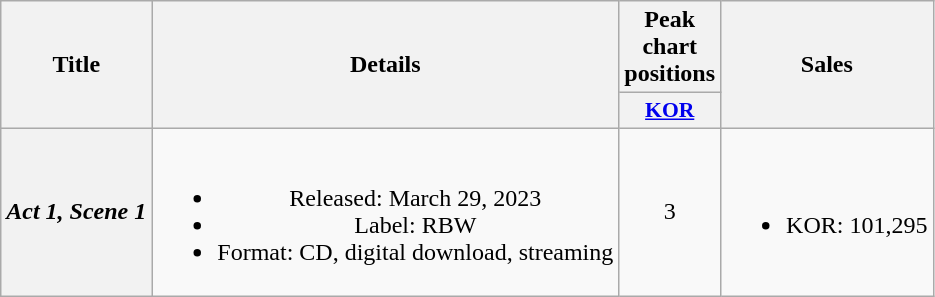<table class="wikitable plainrowheaders" style="text-align:center;">
<tr>
<th rowspan="2" scope="col">Title</th>
<th rowspan="2" scope="col">Details</th>
<th colspan="1" scope="col">Peak chart positions</th>
<th rowspan="2" scope="col">Sales</th>
</tr>
<tr>
<th scope="col" style="width:3em;font-size:90%;"><a href='#'>KOR</a><br></th>
</tr>
<tr>
<th scope="row"><em>Act 1, Scene 1</em></th>
<td><br><ul><li>Released: March 29, 2023</li><li>Label: RBW</li><li>Format: CD, digital download, streaming</li></ul></td>
<td>3</td>
<td><br><ul><li>KOR: 101,295</li></ul></td>
</tr>
</table>
